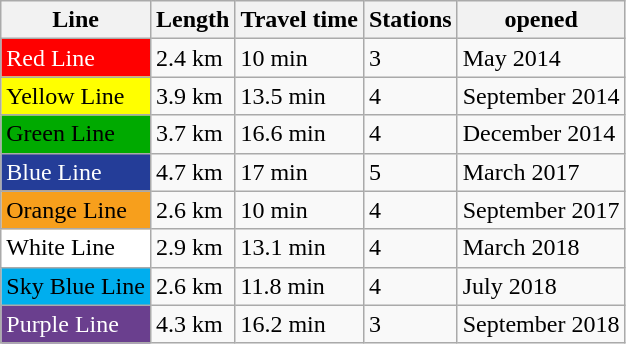<table class="wikitable">
<tr>
<th>Line</th>
<th>Length</th>
<th>Travel time</th>
<th>Stations</th>
<th>opened</th>
</tr>
<tr>
<td bgcolor="#FF0000" style="color:white;">Red Line</td>
<td>2.4 km</td>
<td>10 min</td>
<td>3</td>
<td>May 2014</td>
</tr>
<tr>
<td bgcolor="#FFFF00" style="color:black;">Yellow Line</td>
<td>3.9 km</td>
<td>13.5 min</td>
<td>4</td>
<td>September 2014</td>
</tr>
<tr>
<td bgcolor="#00AA00" style="color:black;">Green Line</td>
<td>3.7 km</td>
<td>16.6 min</td>
<td>4</td>
<td>December 2014</td>
</tr>
<tr>
<td bgcolor="#243D98" style="color:white;">Blue Line</td>
<td>4.7 km</td>
<td>17 min</td>
<td>5</td>
<td>March 2017</td>
</tr>
<tr>
<td bgcolor="#F79F1C" style="color:black;">Orange Line</td>
<td>2.6 km</td>
<td>10 min</td>
<td>4</td>
<td>September 2017</td>
</tr>
<tr>
<td bgcolor="#FFFFFF" style="color:black;">White Line</td>
<td>2.9 km</td>
<td>13.1 min</td>
<td>4</td>
<td>March 2018</td>
</tr>
<tr>
<td bgcolor="#00AEEE" style="color:black;">Sky Blue Line</td>
<td>2.6 km</td>
<td>11.8 min</td>
<td>4</td>
<td>July 2018</td>
</tr>
<tr>
<td bgcolor="#6A3F8E" style="color:white;">Purple Line</td>
<td>4.3 km</td>
<td>16.2 min</td>
<td>3</td>
<td>September 2018</td>
</tr>
</table>
